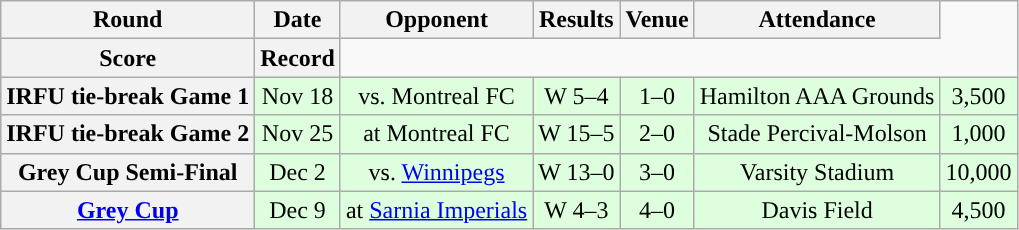<table class="wikitable" style="text-align:center">
<tr>
<th>Round</th>
<th>Date</th>
<th>Opponent</th>
<th>Results</th>
<th>Venue</th>
<th>Attendance</th>
</tr>
<tr>
<th>Score</th>
<th>Record</th>
</tr>
<tr style="background:#ddffdd">
<th>IRFU tie-break Game 1</th>
<td>Nov 18</td>
<td>vs. Montreal FC</td>
<td>W 5–4</td>
<td>1–0</td>
<td>Hamilton AAA Grounds</td>
<td>3,500</td>
</tr>
<tr style="background:#ddffdd">
<th>IRFU tie-break Game 2</th>
<td>Nov 25</td>
<td>at Montreal FC</td>
<td>W 15–5</td>
<td>2–0</td>
<td>Stade Percival-Molson</td>
<td>1,000</td>
</tr>
<tr style="background:#ddffdd">
<th>Grey Cup Semi-Final</th>
<td>Dec 2</td>
<td>vs. <a href='#'>Winnipegs</a></td>
<td>W 13–0</td>
<td>3–0</td>
<td>Varsity Stadium</td>
<td>10,000</td>
</tr>
<tr style="background:#ddffdd">
<th><a href='#'>Grey Cup</a></th>
<td>Dec 9</td>
<td>at <a href='#'>Sarnia Imperials</a></td>
<td>W 4–3</td>
<td>4–0</td>
<td>Davis Field</td>
<td>4,500</td>
</tr>
</table>
